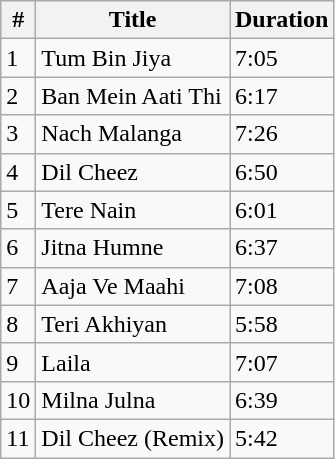<table class="wikitable">
<tr>
<th>#</th>
<th>Title</th>
<th>Duration</th>
</tr>
<tr>
<td>1</td>
<td>Tum Bin Jiya</td>
<td>7:05</td>
</tr>
<tr>
<td>2</td>
<td>Ban Mein Aati Thi</td>
<td>6:17</td>
</tr>
<tr>
<td>3</td>
<td>Nach Malanga</td>
<td>7:26</td>
</tr>
<tr>
<td>4</td>
<td>Dil Cheez</td>
<td>6:50</td>
</tr>
<tr>
<td>5</td>
<td>Tere Nain</td>
<td>6:01</td>
</tr>
<tr>
<td>6</td>
<td>Jitna Humne</td>
<td>6:37</td>
</tr>
<tr>
<td>7</td>
<td>Aaja Ve Maahi</td>
<td>7:08</td>
</tr>
<tr>
<td>8</td>
<td>Teri Akhiyan</td>
<td>5:58</td>
</tr>
<tr>
<td>9</td>
<td>Laila</td>
<td>7:07</td>
</tr>
<tr>
<td>10</td>
<td>Milna Julna</td>
<td>6:39</td>
</tr>
<tr>
<td>11</td>
<td>Dil Cheez (Remix)</td>
<td>5:42</td>
</tr>
</table>
